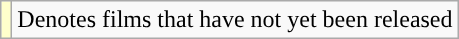<table class="wikitable">
<tr>
<td style="background:#FFFFCC;"></td>
<td>Denotes films that have not yet been released</td>
</tr>
</table>
